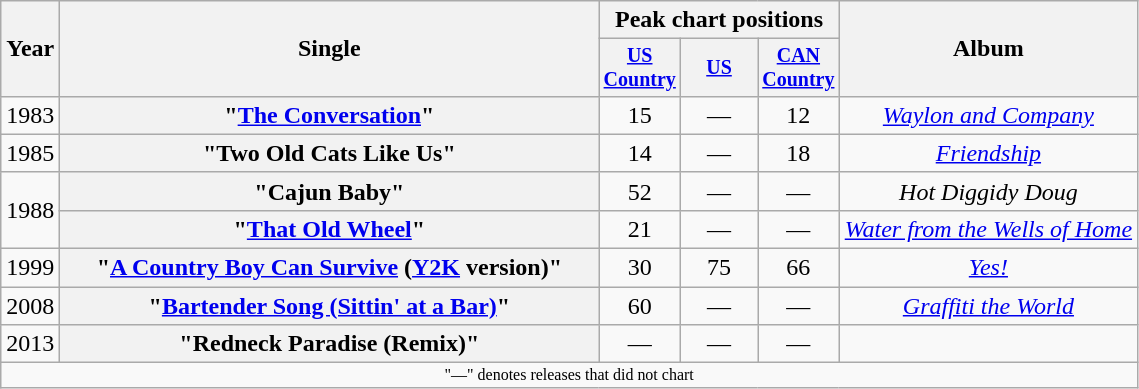<table class="wikitable plainrowheaders" style="text-align:center;">
<tr>
<th rowspan="2">Year</th>
<th rowspan="2" style="width:22em;">Single</th>
<th colspan="3">Peak chart positions</th>
<th rowspan="2">Album</th>
</tr>
<tr style="font-size:smaller;">
<th style="width:45px;"><a href='#'>US Country</a><br></th>
<th style="width:45px;"><a href='#'>US</a><br></th>
<th style="width:45px;"><a href='#'>CAN Country</a><br></th>
</tr>
<tr>
<td>1983</td>
<th scope="row">"<a href='#'>The Conversation</a>"<br></th>
<td>15</td>
<td>—</td>
<td>12</td>
<td><em><a href='#'>Waylon and Company</a></em></td>
</tr>
<tr>
<td>1985</td>
<th scope="row">"Two Old Cats Like Us"<br></th>
<td>14</td>
<td>—</td>
<td>18</td>
<td><em><a href='#'>Friendship</a></em></td>
</tr>
<tr>
<td rowspan="2">1988</td>
<th scope="row">"Cajun Baby"<br></th>
<td>52</td>
<td>—</td>
<td>—</td>
<td><em>Hot Diggidy Doug</em></td>
</tr>
<tr>
<th scope="row">"<a href='#'>That Old Wheel</a>"<br></th>
<td>21</td>
<td>—</td>
<td>—</td>
<td><em><a href='#'>Water from the Wells of Home</a></em></td>
</tr>
<tr>
<td>1999</td>
<th scope="row">"<a href='#'>A Country Boy Can Survive</a> (<a href='#'>Y2K</a> version)"<br></th>
<td>30</td>
<td>75</td>
<td>66</td>
<td><em><a href='#'>Yes!</a></em></td>
</tr>
<tr>
<td>2008</td>
<th scope="row">"<a href='#'>Bartender Song (Sittin' at a Bar)</a>"<br></th>
<td>60</td>
<td>—</td>
<td>—</td>
<td><em><a href='#'>Graffiti the World</a></em></td>
</tr>
<tr>
<td>2013</td>
<th scope="row">"Redneck Paradise (Remix)"<br></th>
<td>—</td>
<td>—</td>
<td>—</td>
<td></td>
</tr>
<tr>
<td colspan="6" style="font-size:8pt">"—" denotes releases that did not chart</td>
</tr>
</table>
